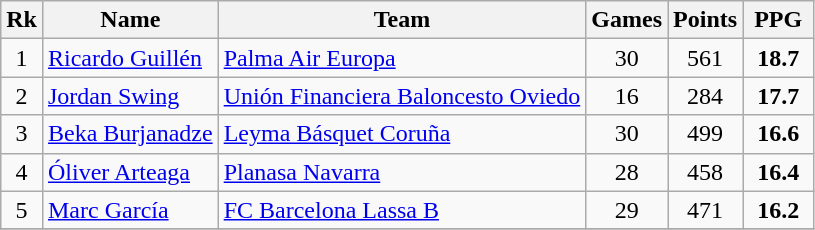<table class="wikitable" style="text-align: center;">
<tr>
<th>Rk</th>
<th>Name</th>
<th>Team</th>
<th>Games</th>
<th>Points</th>
<th width=40>PPG</th>
</tr>
<tr>
<td>1</td>
<td align="left"> <a href='#'>Ricardo Guillén</a></td>
<td align="left"><a href='#'>Palma Air Europa</a></td>
<td>30</td>
<td>561</td>
<td><strong>18.7</strong></td>
</tr>
<tr>
<td>2</td>
<td align="left"> <a href='#'>Jordan Swing</a></td>
<td align="left"><a href='#'>Unión Financiera Baloncesto Oviedo</a></td>
<td>16</td>
<td>284</td>
<td><strong>17.7</strong></td>
</tr>
<tr>
<td>3</td>
<td align="left"> <a href='#'>Beka Burjanadze</a></td>
<td align="left"><a href='#'>Leyma Básquet Coruña</a></td>
<td>30</td>
<td>499</td>
<td><strong>16.6</strong></td>
</tr>
<tr>
<td>4</td>
<td align="left"> <a href='#'>Óliver Arteaga</a></td>
<td align="left"><a href='#'>Planasa Navarra</a></td>
<td>28</td>
<td>458</td>
<td><strong>16.4</strong></td>
</tr>
<tr>
<td>5</td>
<td align="left"> <a href='#'>Marc García</a></td>
<td align="left"><a href='#'>FC Barcelona Lassa B</a></td>
<td>29</td>
<td>471</td>
<td><strong>16.2</strong></td>
</tr>
<tr>
</tr>
</table>
